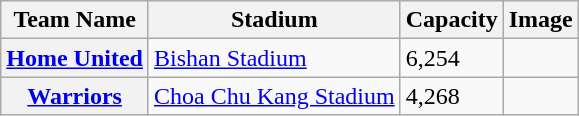<table class="wikitable">
<tr>
<th>Team Name</th>
<th>Stadium</th>
<th>Capacity</th>
<th>Image</th>
</tr>
<tr>
<th><a href='#'>Home United</a></th>
<td><a href='#'>Bishan Stadium</a></td>
<td>6,254</td>
<td></td>
</tr>
<tr>
<th><a href='#'>Warriors</a></th>
<td><a href='#'>Choa Chu Kang Stadium</a></td>
<td>4,268</td>
<td></td>
</tr>
</table>
